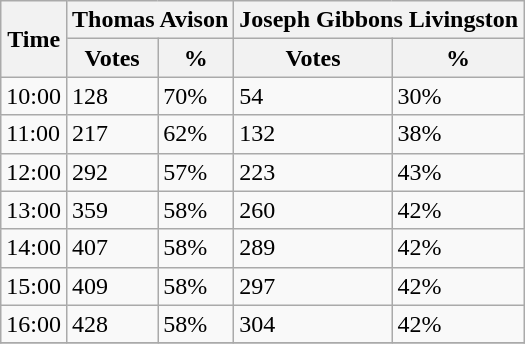<table class="wikitable">
<tr>
<th rowspan="2">Time</th>
<th colspan="2">Thomas Avison</th>
<th colspan="2">Joseph Gibbons Livingston</th>
</tr>
<tr>
<th>Votes</th>
<th>%</th>
<th>Votes</th>
<th>%</th>
</tr>
<tr>
<td>10:00</td>
<td>128</td>
<td>70%</td>
<td>54</td>
<td>30%</td>
</tr>
<tr>
<td>11:00</td>
<td>217</td>
<td>62%</td>
<td>132</td>
<td>38%</td>
</tr>
<tr>
<td>12:00</td>
<td>292</td>
<td>57%</td>
<td>223</td>
<td>43%</td>
</tr>
<tr>
<td>13:00</td>
<td>359</td>
<td>58%</td>
<td>260</td>
<td>42%</td>
</tr>
<tr>
<td>14:00</td>
<td>407</td>
<td>58%</td>
<td>289</td>
<td>42%</td>
</tr>
<tr>
<td>15:00</td>
<td>409</td>
<td>58%</td>
<td>297</td>
<td>42%</td>
</tr>
<tr>
<td>16:00</td>
<td>428</td>
<td>58%</td>
<td>304</td>
<td>42%</td>
</tr>
<tr>
</tr>
</table>
